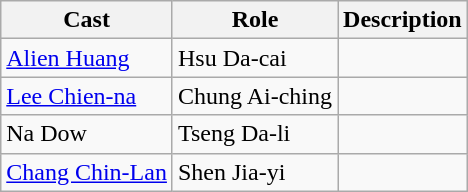<table class="wikitable">
<tr>
<th>Cast</th>
<th>Role</th>
<th>Description</th>
</tr>
<tr>
<td><a href='#'>Alien Huang</a></td>
<td>Hsu Da-cai</td>
<td></td>
</tr>
<tr>
<td><a href='#'>Lee Chien-na</a></td>
<td>Chung Ai-ching</td>
<td></td>
</tr>
<tr>
<td>Na Dow</td>
<td>Tseng Da-li</td>
<td></td>
</tr>
<tr>
<td><a href='#'>Chang Chin-Lan</a></td>
<td>Shen Jia-yi</td>
<td></td>
</tr>
</table>
